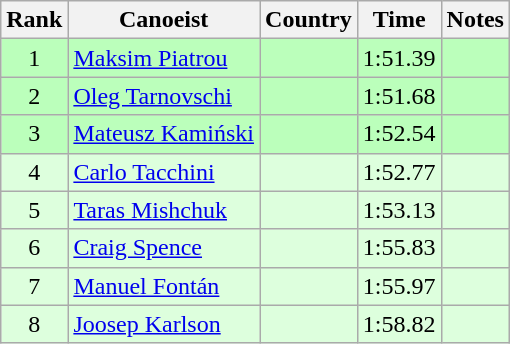<table class="wikitable" style="text-align:center">
<tr>
<th>Rank</th>
<th>Canoeist</th>
<th>Country</th>
<th>Time</th>
<th>Notes</th>
</tr>
<tr bgcolor=bbffbb>
<td>1</td>
<td align="left"><a href='#'>Maksim Piatrou</a></td>
<td align="left"></td>
<td>1:51.39</td>
<td></td>
</tr>
<tr bgcolor=bbffbb>
<td>2</td>
<td align="left"><a href='#'>Oleg Tarnovschi</a></td>
<td align="left"></td>
<td>1:51.68</td>
<td></td>
</tr>
<tr bgcolor=bbffbb>
<td>3</td>
<td align="left"><a href='#'>Mateusz Kamiński</a></td>
<td align="left"></td>
<td>1:52.54</td>
<td></td>
</tr>
<tr bgcolor=ddffdd>
<td>4</td>
<td align="left"><a href='#'>Carlo Tacchini</a></td>
<td align="left"></td>
<td>1:52.77</td>
<td></td>
</tr>
<tr bgcolor=ddffdd>
<td>5</td>
<td align="left"><a href='#'>Taras Mishchuk</a></td>
<td align="left"></td>
<td>1:53.13</td>
<td></td>
</tr>
<tr bgcolor=ddffdd>
<td>6</td>
<td align="left"><a href='#'>Craig Spence</a></td>
<td align="left"></td>
<td>1:55.83</td>
<td></td>
</tr>
<tr bgcolor=ddffdd>
<td>7</td>
<td align="left"><a href='#'>Manuel Fontán</a></td>
<td align="left"></td>
<td>1:55.97</td>
<td></td>
</tr>
<tr bgcolor=ddffdd>
<td>8</td>
<td align="left"><a href='#'>Joosep Karlson</a></td>
<td align="left"></td>
<td>1:58.82</td>
<td></td>
</tr>
</table>
